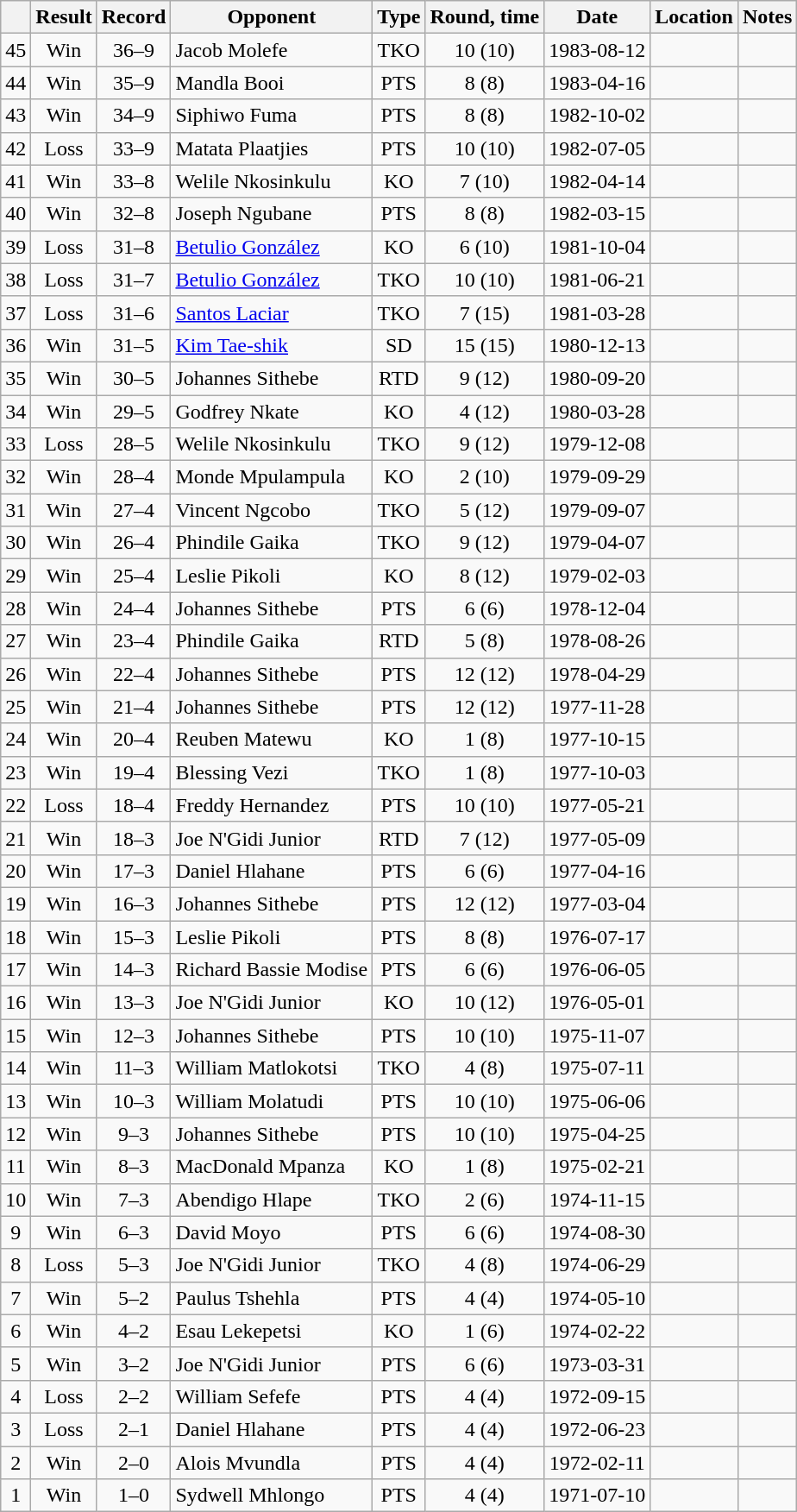<table class=wikitable style=text-align:center>
<tr>
<th></th>
<th>Result</th>
<th>Record</th>
<th>Opponent</th>
<th>Type</th>
<th>Round, time</th>
<th>Date</th>
<th>Location</th>
<th>Notes</th>
</tr>
<tr>
<td>45</td>
<td>Win</td>
<td>36–9</td>
<td align=left>Jacob Molefe</td>
<td>TKO</td>
<td>10 (10)</td>
<td>1983-08-12</td>
<td align=left></td>
<td align=left></td>
</tr>
<tr>
<td>44</td>
<td>Win</td>
<td>35–9</td>
<td align=left>Mandla Booi</td>
<td>PTS</td>
<td>8 (8)</td>
<td>1983-04-16</td>
<td align=left></td>
<td align=left></td>
</tr>
<tr>
<td>43</td>
<td>Win</td>
<td>34–9</td>
<td align=left>Siphiwo Fuma</td>
<td>PTS</td>
<td>8 (8)</td>
<td>1982-10-02</td>
<td align=left></td>
<td align=left></td>
</tr>
<tr>
<td>42</td>
<td>Loss</td>
<td>33–9</td>
<td align=left>Matata Plaatjies</td>
<td>PTS</td>
<td>10 (10)</td>
<td>1982-07-05</td>
<td align=left></td>
<td align=left></td>
</tr>
<tr>
<td>41</td>
<td>Win</td>
<td>33–8</td>
<td align=left>Welile Nkosinkulu</td>
<td>KO</td>
<td>7 (10)</td>
<td>1982-04-14</td>
<td align=left></td>
<td align=left></td>
</tr>
<tr>
<td>40</td>
<td>Win</td>
<td>32–8</td>
<td align=left>Joseph Ngubane</td>
<td>PTS</td>
<td>8 (8)</td>
<td>1982-03-15</td>
<td align=left></td>
<td align=left></td>
</tr>
<tr>
<td>39</td>
<td>Loss</td>
<td>31–8</td>
<td align=left><a href='#'>Betulio González</a></td>
<td>KO</td>
<td>6 (10)</td>
<td>1981-10-04</td>
<td align=left></td>
<td align=left></td>
</tr>
<tr>
<td>38</td>
<td>Loss</td>
<td>31–7</td>
<td align=left><a href='#'>Betulio González</a></td>
<td>TKO</td>
<td>10 (10)</td>
<td>1981-06-21</td>
<td align=left></td>
<td align=left></td>
</tr>
<tr>
<td>37</td>
<td>Loss</td>
<td>31–6</td>
<td align=left><a href='#'>Santos Laciar</a></td>
<td>TKO</td>
<td>7 (15)</td>
<td>1981-03-28</td>
<td align=left></td>
<td align=left></td>
</tr>
<tr>
<td>36</td>
<td>Win</td>
<td>31–5</td>
<td align=left><a href='#'>Kim Tae-shik</a></td>
<td>SD</td>
<td>15 (15)</td>
<td>1980-12-13</td>
<td align=left></td>
<td align=left></td>
</tr>
<tr>
<td>35</td>
<td>Win</td>
<td>30–5</td>
<td align=left>Johannes Sithebe</td>
<td>RTD</td>
<td>9 (12)</td>
<td>1980-09-20</td>
<td align=left></td>
<td align=left></td>
</tr>
<tr>
<td>34</td>
<td>Win</td>
<td>29–5</td>
<td align=left>Godfrey Nkate</td>
<td>KO</td>
<td>4 (12)</td>
<td>1980-03-28</td>
<td align=left></td>
<td align=left></td>
</tr>
<tr>
<td>33</td>
<td>Loss</td>
<td>28–5</td>
<td align=left>Welile Nkosinkulu</td>
<td>TKO</td>
<td>9 (12)</td>
<td>1979-12-08</td>
<td align=left></td>
<td align=left></td>
</tr>
<tr>
<td>32</td>
<td>Win</td>
<td>28–4</td>
<td align=left>Monde Mpulampula</td>
<td>KO</td>
<td>2 (10)</td>
<td>1979-09-29</td>
<td align=left></td>
<td align=left></td>
</tr>
<tr>
<td>31</td>
<td>Win</td>
<td>27–4</td>
<td align=left>Vincent Ngcobo</td>
<td>TKO</td>
<td>5 (12)</td>
<td>1979-09-07</td>
<td align=left></td>
<td align=left></td>
</tr>
<tr>
<td>30</td>
<td>Win</td>
<td>26–4</td>
<td align=left>Phindile Gaika</td>
<td>TKO</td>
<td>9 (12)</td>
<td>1979-04-07</td>
<td align=left></td>
<td align=left></td>
</tr>
<tr>
<td>29</td>
<td>Win</td>
<td>25–4</td>
<td align=left>Leslie Pikoli</td>
<td>KO</td>
<td>8 (12)</td>
<td>1979-02-03</td>
<td align=left></td>
<td align=left></td>
</tr>
<tr>
<td>28</td>
<td>Win</td>
<td>24–4</td>
<td align=left>Johannes Sithebe</td>
<td>PTS</td>
<td>6 (6)</td>
<td>1978-12-04</td>
<td align=left></td>
<td align=left></td>
</tr>
<tr>
<td>27</td>
<td>Win</td>
<td>23–4</td>
<td align=left>Phindile Gaika</td>
<td>RTD</td>
<td>5 (8)</td>
<td>1978-08-26</td>
<td align=left></td>
<td align=left></td>
</tr>
<tr>
<td>26</td>
<td>Win</td>
<td>22–4</td>
<td align=left>Johannes Sithebe</td>
<td>PTS</td>
<td>12 (12)</td>
<td>1978-04-29</td>
<td align=left></td>
<td align=left></td>
</tr>
<tr>
<td>25</td>
<td>Win</td>
<td>21–4</td>
<td align=left>Johannes Sithebe</td>
<td>PTS</td>
<td>12 (12)</td>
<td>1977-11-28</td>
<td align=left></td>
<td align=left></td>
</tr>
<tr>
<td>24</td>
<td>Win</td>
<td>20–4</td>
<td align=left>Reuben Matewu</td>
<td>KO</td>
<td>1 (8)</td>
<td>1977-10-15</td>
<td align=left></td>
<td align=left></td>
</tr>
<tr>
<td>23</td>
<td>Win</td>
<td>19–4</td>
<td align=left>Blessing Vezi</td>
<td>TKO</td>
<td>1 (8)</td>
<td>1977-10-03</td>
<td align=left></td>
<td align=left></td>
</tr>
<tr>
<td>22</td>
<td>Loss</td>
<td>18–4</td>
<td align=left>Freddy Hernandez</td>
<td>PTS</td>
<td>10 (10)</td>
<td>1977-05-21</td>
<td align=left></td>
<td align=left></td>
</tr>
<tr>
<td>21</td>
<td>Win</td>
<td>18–3</td>
<td align=left>Joe N'Gidi Junior</td>
<td>RTD</td>
<td>7 (12)</td>
<td>1977-05-09</td>
<td align=left></td>
<td align=left></td>
</tr>
<tr>
<td>20</td>
<td>Win</td>
<td>17–3</td>
<td align=left>Daniel Hlahane</td>
<td>PTS</td>
<td>6 (6)</td>
<td>1977-04-16</td>
<td align=left></td>
<td align=left></td>
</tr>
<tr>
<td>19</td>
<td>Win</td>
<td>16–3</td>
<td align=left>Johannes Sithebe</td>
<td>PTS</td>
<td>12 (12)</td>
<td>1977-03-04</td>
<td align=left></td>
<td align=left></td>
</tr>
<tr>
<td>18</td>
<td>Win</td>
<td>15–3</td>
<td align=left>Leslie Pikoli</td>
<td>PTS</td>
<td>8 (8)</td>
<td>1976-07-17</td>
<td align=left></td>
<td align=left></td>
</tr>
<tr>
<td>17</td>
<td>Win</td>
<td>14–3</td>
<td align=left>Richard Bassie Modise</td>
<td>PTS</td>
<td>6 (6)</td>
<td>1976-06-05</td>
<td align=left></td>
<td align=left></td>
</tr>
<tr>
<td>16</td>
<td>Win</td>
<td>13–3</td>
<td align=left>Joe N'Gidi Junior</td>
<td>KO</td>
<td>10 (12)</td>
<td>1976-05-01</td>
<td align=left></td>
<td align=left></td>
</tr>
<tr>
<td>15</td>
<td>Win</td>
<td>12–3</td>
<td align=left>Johannes Sithebe</td>
<td>PTS</td>
<td>10 (10)</td>
<td>1975-11-07</td>
<td align=left></td>
<td align=left></td>
</tr>
<tr>
<td>14</td>
<td>Win</td>
<td>11–3</td>
<td align=left>William Matlokotsi</td>
<td>TKO</td>
<td>4 (8)</td>
<td>1975-07-11</td>
<td align=left></td>
<td align=left></td>
</tr>
<tr>
<td>13</td>
<td>Win</td>
<td>10–3</td>
<td align=left>William Molatudi</td>
<td>PTS</td>
<td>10 (10)</td>
<td>1975-06-06</td>
<td align=left></td>
<td align=left></td>
</tr>
<tr>
<td>12</td>
<td>Win</td>
<td>9–3</td>
<td align=left>Johannes Sithebe</td>
<td>PTS</td>
<td>10 (10)</td>
<td>1975-04-25</td>
<td align=left></td>
<td align=left></td>
</tr>
<tr>
<td>11</td>
<td>Win</td>
<td>8–3</td>
<td align=left>MacDonald Mpanza</td>
<td>KO</td>
<td>1 (8)</td>
<td>1975-02-21</td>
<td align=left></td>
<td align=left></td>
</tr>
<tr>
<td>10</td>
<td>Win</td>
<td>7–3</td>
<td align=left>Abendigo Hlape</td>
<td>TKO</td>
<td>2 (6)</td>
<td>1974-11-15</td>
<td align=left></td>
<td align=left></td>
</tr>
<tr>
<td>9</td>
<td>Win</td>
<td>6–3</td>
<td align=left>David Moyo</td>
<td>PTS</td>
<td>6 (6)</td>
<td>1974-08-30</td>
<td align=left></td>
<td align=left></td>
</tr>
<tr>
<td>8</td>
<td>Loss</td>
<td>5–3</td>
<td align=left>Joe N'Gidi Junior</td>
<td>TKO</td>
<td>4 (8)</td>
<td>1974-06-29</td>
<td align=left></td>
<td align=left></td>
</tr>
<tr>
<td>7</td>
<td>Win</td>
<td>5–2</td>
<td align=left>Paulus Tshehla</td>
<td>PTS</td>
<td>4 (4)</td>
<td>1974-05-10</td>
<td align=left></td>
<td align=left></td>
</tr>
<tr>
<td>6</td>
<td>Win</td>
<td>4–2</td>
<td align=left>Esau Lekepetsi</td>
<td>KO</td>
<td>1 (6)</td>
<td>1974-02-22</td>
<td align=left></td>
<td align=left></td>
</tr>
<tr>
<td>5</td>
<td>Win</td>
<td>3–2</td>
<td align=left>Joe N'Gidi Junior</td>
<td>PTS</td>
<td>6 (6)</td>
<td>1973-03-31</td>
<td align=left></td>
<td align=left></td>
</tr>
<tr>
<td>4</td>
<td>Loss</td>
<td>2–2</td>
<td align=left>William Sefefe</td>
<td>PTS</td>
<td>4 (4)</td>
<td>1972-09-15</td>
<td align=left></td>
<td align=left></td>
</tr>
<tr>
<td>3</td>
<td>Loss</td>
<td>2–1</td>
<td align=left>Daniel Hlahane</td>
<td>PTS</td>
<td>4 (4)</td>
<td>1972-06-23</td>
<td align=left></td>
<td align=left></td>
</tr>
<tr>
<td>2</td>
<td>Win</td>
<td>2–0</td>
<td align=left>Alois Mvundla</td>
<td>PTS</td>
<td>4 (4)</td>
<td>1972-02-11</td>
<td align=left></td>
<td align=left></td>
</tr>
<tr>
<td>1</td>
<td>Win</td>
<td>1–0</td>
<td align=left>Sydwell Mhlongo</td>
<td>PTS</td>
<td>4 (4)</td>
<td>1971-07-10</td>
<td align=left></td>
<td align=left></td>
</tr>
</table>
